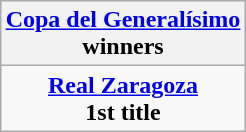<table class="wikitable" style="text-align: center; margin: 0 auto;">
<tr>
<th><a href='#'>Copa del Generalísimo</a><br>winners</th>
</tr>
<tr>
<td><strong><a href='#'>Real Zaragoza</a></strong><br><strong>1st title</strong></td>
</tr>
</table>
